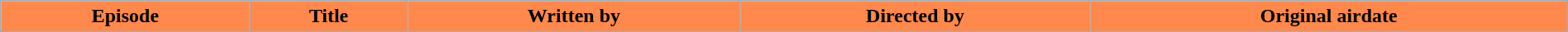<table class="wikitable plainrowheaders" style="width:100%;">
<tr style="color:#000000">
<th style="background:#FF884D;">Episode</th>
<th style="background:#FF884D;">Title</th>
<th style="background:#FF884D;">Written by</th>
<th style="background:#FF884D;">Directed by</th>
<th style="background:#FF884D;">Original airdate<br>






</th>
</tr>
</table>
